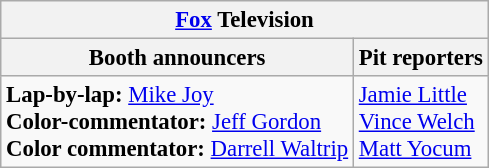<table class="wikitable" style="font-size: 95%;">
<tr>
<th colspan="2"><a href='#'>Fox</a> Television</th>
</tr>
<tr>
<th>Booth announcers</th>
<th>Pit reporters</th>
</tr>
<tr>
<td><strong>Lap-by-lap:</strong> <a href='#'>Mike Joy</a><br><strong>Color-commentator:</strong> <a href='#'>Jeff Gordon</a><br><strong>Color commentator:</strong> <a href='#'>Darrell Waltrip</a></td>
<td><a href='#'>Jamie Little</a><br><a href='#'>Vince Welch</a><br><a href='#'>Matt Yocum</a></td>
</tr>
</table>
